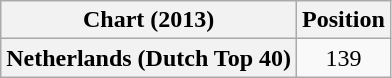<table class="wikitable plainrowheaders">
<tr>
<th>Chart (2013)</th>
<th>Position</th>
</tr>
<tr>
<th scope="row">Netherlands (Dutch Top 40)</th>
<td style="text-align:center;">139</td>
</tr>
</table>
